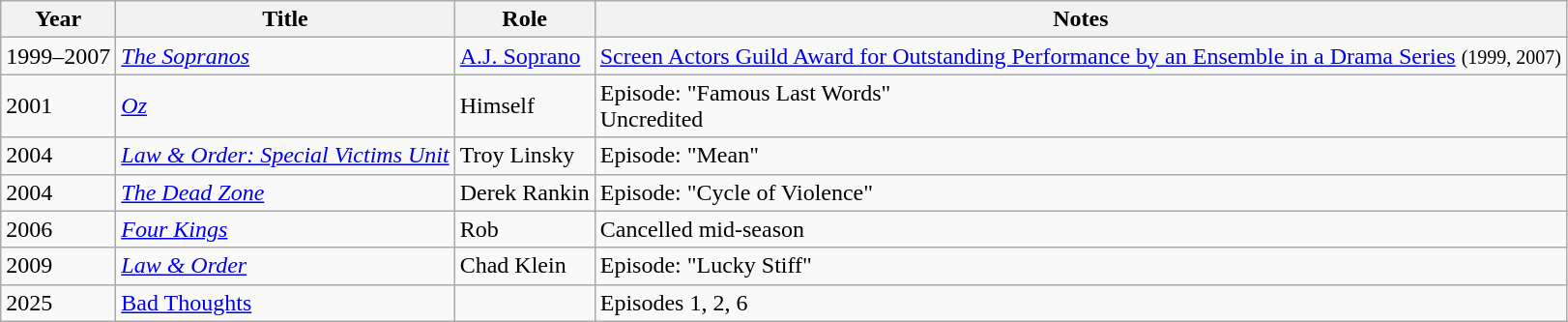<table class="wikitable sortable">
<tr>
<th>Year</th>
<th>Title</th>
<th>Role</th>
<th class="unsortable">Notes</th>
</tr>
<tr>
<td>1999–2007</td>
<td><em><a href='#'>The Sopranos</a></em></td>
<td><a href='#'>A.J. Soprano</a></td>
<td><a href='#'>Screen Actors Guild Award for Outstanding Performance by an Ensemble in a Drama Series</a> <small>(1999, 2007)</small></td>
</tr>
<tr>
<td>2001</td>
<td><em><a href='#'>Oz</a></em></td>
<td>Himself</td>
<td>Episode: "Famous Last Words"<br>Uncredited</td>
</tr>
<tr>
<td>2004</td>
<td><em><a href='#'>Law & Order: Special Victims Unit</a></em></td>
<td>Troy Linsky</td>
<td>Episode: "Mean"</td>
</tr>
<tr>
<td>2004</td>
<td><em><a href='#'>The Dead Zone</a></em></td>
<td>Derek Rankin</td>
<td>Episode: "Cycle of Violence"</td>
</tr>
<tr>
<td>2006</td>
<td><em><a href='#'>Four Kings</a></em></td>
<td>Rob</td>
<td>Cancelled mid-season</td>
</tr>
<tr>
<td>2009</td>
<td><em><a href='#'>Law & Order</a></em></td>
<td>Chad Klein</td>
<td>Episode: "Lucky Stiff"</td>
</tr>
<tr>
<td>2025</td>
<td><a href='#'>Bad Thoughts</a></td>
<td></td>
<td>Episodes 1, 2, 6</td>
</tr>
</table>
